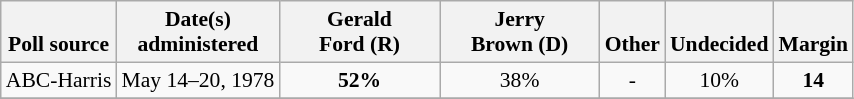<table class="wikitable sortable" style="text-align:center;font-size:90%;line-height:17px">
<tr valign= bottom>
<th>Poll source</th>
<th>Date(s)<br>administered</th>
<th class="unsortable" style="width:100px;">Gerald<br>Ford (R)</th>
<th class="unsortable" style="width:100px;">Jerry<br>Brown (D)</th>
<th class="unsortable">Other</th>
<th class="unsortable">Undecided</th>
<th>Margin</th>
</tr>
<tr>
<td align="center">ABC-Harris</td>
<td align="center">May 14–20, 1978</td>
<td><strong>52%</strong></td>
<td align="center">38%</td>
<td align="center">-</td>
<td align="center">10%</td>
<td><strong>14</strong></td>
</tr>
<tr>
</tr>
</table>
